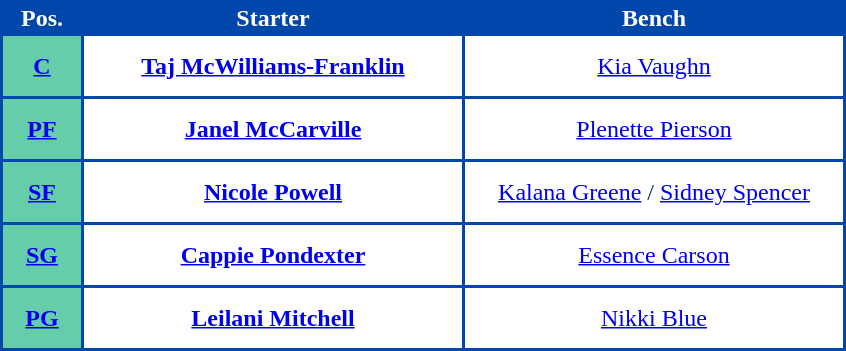<table style="text-align: center; background:#0047AB; color:white">
<tr>
<th width="50">Pos.</th>
<th width="250">Starter</th>
<th width="250">Bench</th>
</tr>
<tr style="height:40px; background:white; color:#092C57">
<th style="background:#66CDAA"><a href='#'><span>C</span></a></th>
<td><strong><a href='#'>Taj McWilliams-Franklin</a></strong></td>
<td><a href='#'>Kia Vaughn</a></td>
</tr>
<tr style="height:40px; background:white; color:#092C57">
<th style="background:#66CDAA"><a href='#'><span>PF</span></a></th>
<td><strong><a href='#'>Janel McCarville</a></strong></td>
<td><a href='#'>Plenette Pierson</a></td>
</tr>
<tr style="height:40px; background:white; color:#092C57">
<th style="background:#66CDAA"><a href='#'><span>SF</span></a></th>
<td><strong><a href='#'>Nicole Powell</a></strong></td>
<td><a href='#'>Kalana Greene</a> / <a href='#'>Sidney Spencer</a></td>
</tr>
<tr style="height:40px; background:white; color:#092C57">
<th style="background:#66CDAA"><a href='#'><span>SG</span></a></th>
<td><strong><a href='#'>Cappie Pondexter</a></strong></td>
<td><a href='#'>Essence Carson</a></td>
</tr>
<tr style="height:40px; background:white; color:#092C57">
<th style="background:#66CDAA"><a href='#'><span>PG</span></a></th>
<td><strong><a href='#'>Leilani Mitchell</a></strong></td>
<td><a href='#'>Nikki Blue</a></td>
</tr>
</table>
